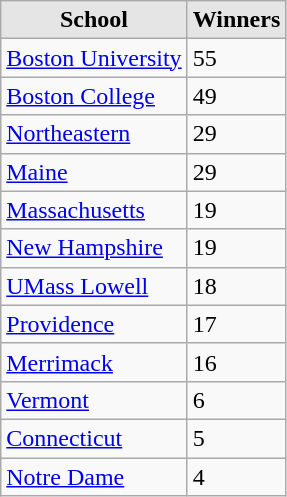<table class="wikitable">
<tr>
<th style="background:#e5e5e5;">School</th>
<th style="background:#e5e5e5;">Winners</th>
</tr>
<tr>
<td><a href='#'>Boston University</a></td>
<td>55</td>
</tr>
<tr>
<td><a href='#'>Boston College</a></td>
<td>49</td>
</tr>
<tr>
<td><a href='#'>Northeastern</a></td>
<td>29</td>
</tr>
<tr>
<td><a href='#'>Maine</a></td>
<td>29</td>
</tr>
<tr>
<td><a href='#'>Massachusetts</a></td>
<td>19</td>
</tr>
<tr>
<td><a href='#'>New Hampshire</a></td>
<td>19</td>
</tr>
<tr>
<td><a href='#'>UMass Lowell</a></td>
<td>18</td>
</tr>
<tr>
<td><a href='#'>Providence</a></td>
<td>17</td>
</tr>
<tr>
<td><a href='#'>Merrimack</a></td>
<td>16</td>
</tr>
<tr>
<td><a href='#'>Vermont</a></td>
<td>6</td>
</tr>
<tr>
<td><a href='#'>Connecticut</a></td>
<td>5</td>
</tr>
<tr>
<td><a href='#'>Notre Dame</a></td>
<td>4</td>
</tr>
</table>
